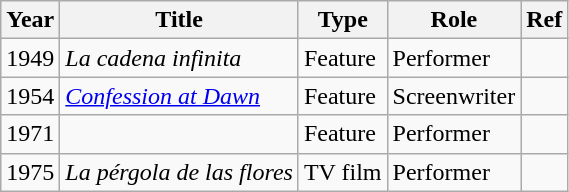<table class="wikitable">
<tr>
<th>Year</th>
<th>Title</th>
<th>Type</th>
<th>Role</th>
<th>Ref</th>
</tr>
<tr>
<td>1949</td>
<td><em>La cadena infinita</em></td>
<td>Feature</td>
<td>Performer</td>
<td></td>
</tr>
<tr>
<td>1954</td>
<td><em><a href='#'>Confession at Dawn</a></em></td>
<td>Feature</td>
<td>Screenwriter</td>
<td></td>
</tr>
<tr>
<td>1971</td>
<td><em></em></td>
<td>Feature</td>
<td>Performer</td>
<td></td>
</tr>
<tr>
<td>1975</td>
<td><em>La pérgola de las flores</em></td>
<td>TV film</td>
<td>Performer</td>
<td></td>
</tr>
</table>
